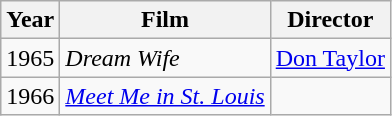<table class="wikitable">
<tr>
<th>Year</th>
<th>Film</th>
<th>Director</th>
</tr>
<tr>
<td>1965</td>
<td><em>Dream Wife</em></td>
<td><a href='#'>Don Taylor</a></td>
</tr>
<tr>
<td>1966</td>
<td><em><a href='#'>Meet Me in St. Louis</a></em></td>
<td></td>
</tr>
</table>
